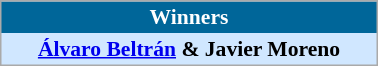<table align=center cellpadding="2" cellspacing="0" style="background: #f9f9f9; border: 1px #aaa solid; border-collapse: collapse; font-size: 90%;" width=20%>
<tr align=center bgcolor=#006699 style="color:white;">
<th width=100%><strong>Winners</strong></th>
</tr>
<tr align=center bgcolor=#D0E7FF>
<td align=center> <strong><a href='#'>Álvaro Beltrán</a> & Javier Moreno</strong></td>
</tr>
</table>
